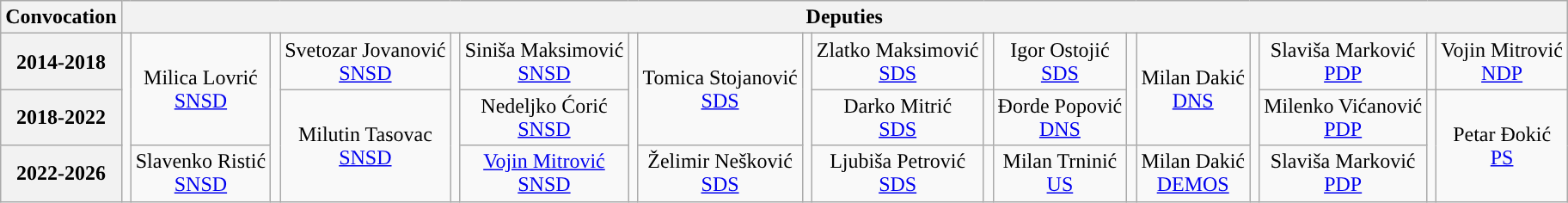<table class="wikitable" style="text-align:center">
<tr>
<th>Convocation</th>
<th colspan=18>Deputies</th>
</tr>
<tr>
<th>2014-2018</th>
<td rowspan=3; style="background-color: "></td>
<td rowspan=2>Milica Lovrić<br><a href='#'>SNSD</a></td>
<td rowspan=3; style="background-color: "></td>
<td>Svetozar Jovanović<br><a href='#'>SNSD</a></td>
<td rowspan=3; style="background-color: "></td>
<td>Siniša Maksimović<br><a href='#'>SNSD</a></td>
<td rowspan=3; style="background-color: "></td>
<td rowspan=2>Tomica Stojanović<br><a href='#'>SDS</a></td>
<td rowspan=3; style="background-color: "></td>
<td>Zlatko Maksimović<br><a href='#'>SDS</a></td>
<td rowspan=1; style="background-color: "></td>
<td>Igor Ostojić<br><a href='#'>SDS</a></td>
<td rowspan=2; style="background-color: "></td>
<td rowspan=2>Milan Dakić<br><a href='#'>DNS</a></td>
<td rowspan=3; style="background-color: "></td>
<td>Slaviša Marković<br><a href='#'>PDP</a></td>
<td rowspan=1; style="background-color: "></td>
<td>Vojin Mitrović<br><a href='#'>NDP</a></td>
</tr>
<tr>
<th>2018-2022</th>
<td rowspan=2>Milutin Tasovac<br><a href='#'>SNSD</a></td>
<td>Nedeljko Ćorić<br><a href='#'>SNSD</a></td>
<td>Darko Mitrić<br><a href='#'>SDS</a></td>
<td rowspan=1; style="background-color: "></td>
<td>Đorde Popović<br><a href='#'>DNS</a></td>
<td>Milenko Vićanović<br><a href='#'>PDP</a></td>
<td rowspan=2; style="background-color: "></td>
<td rowspan=2>Petar Đokić<br><a href='#'>PS</a></td>
</tr>
<tr>
<th>2022-2026</th>
<td>Slavenko Ristić<br><a href='#'>SNSD</a></td>
<td><a href='#'>Vojin Mitrović</a><br><a href='#'>SNSD</a></td>
<td>Želimir Nešković<br><a href='#'>SDS</a></td>
<td>Ljubiša Petrović<br><a href='#'>SDS</a></td>
<td rowspan=1; style="background-color: "></td>
<td>Milan Trninić<br><a href='#'>US</a></td>
<td rowspan=1; style="background-color: "></td>
<td>Milan Dakić<br><a href='#'>DEMOS</a></td>
<td>Slaviša Marković<br><a href='#'>PDP</a></td>
</tr>
</table>
